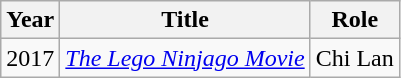<table class="wikitable">
<tr>
<th>Year</th>
<th>Title</th>
<th>Role</th>
</tr>
<tr>
<td>2017</td>
<td><em><a href='#'>The Lego Ninjago Movie</a></em></td>
<td>Chi Lan</td>
</tr>
</table>
